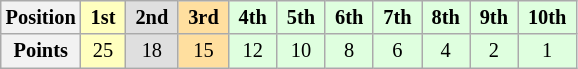<table class="wikitable" style="font-size:85%; text-align:center">
<tr>
<th>Position</th>
<td style="background:#ffffbf;"> <strong>1st</strong> </td>
<td style="background:#dfdfdf;"> <strong>2nd</strong> </td>
<td style="background:#ffdf9f;"> <strong>3rd</strong> </td>
<td style="background:#dfffdf;"> <strong>4th</strong> </td>
<td style="background:#dfffdf;"> <strong>5th</strong> </td>
<td style="background:#dfffdf;"> <strong>6th</strong> </td>
<td style="background:#dfffdf;"> <strong>7th</strong> </td>
<td style="background:#dfffdf;"> <strong>8th</strong> </td>
<td style="background:#dfffdf;"> <strong>9th</strong> </td>
<td style="background:#dfffdf;"> <strong>10th</strong> </td>
</tr>
<tr>
<th>Points</th>
<td style="background:#ffffbf;">25</td>
<td style="background:#dfdfdf;">18</td>
<td style="background:#ffdf9f;">15</td>
<td style="background:#dfffdf;">12</td>
<td style="background:#dfffdf;">10</td>
<td style="background:#dfffdf;">8</td>
<td style="background:#dfffdf;">6</td>
<td style="background:#dfffdf;">4</td>
<td style="background:#dfffdf;">2</td>
<td style="background:#dfffdf;">1</td>
</tr>
</table>
